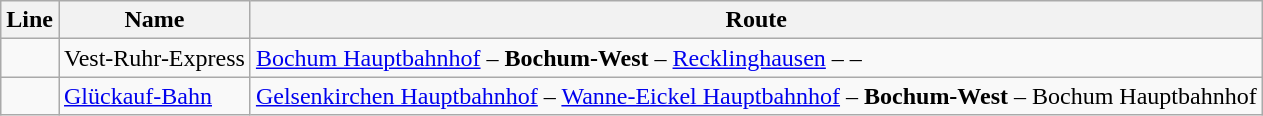<table class="wikitable">
<tr>
<th>Line</th>
<th>Name</th>
<th>Route</th>
</tr>
<tr>
<td></td>
<td>Vest-Ruhr-Express</td>
<td><a href='#'>Bochum Hauptbahnhof</a> – <strong>Bochum-West</strong> – <a href='#'>Recklinghausen</a> –  – </td>
</tr>
<tr>
<td></td>
<td><a href='#'>Glückauf-Bahn</a></td>
<td><a href='#'>Gelsenkirchen Hauptbahnhof</a> – <a href='#'>Wanne-Eickel Hauptbahnhof</a> – <strong>Bochum-West</strong> – Bochum Hauptbahnhof</td>
</tr>
</table>
